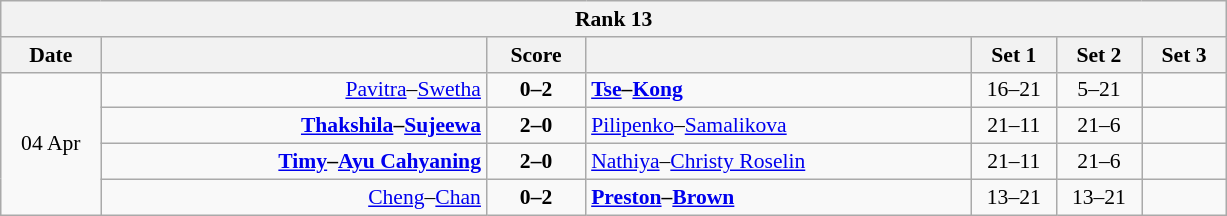<table class="wikitable" style="text-align: center; font-size:90% ">
<tr>
<th colspan=7>Rank 13</th>
</tr>
<tr>
<th width="60">Date</th>
<th align="right" width="250"></th>
<th width="60">Score</th>
<th align="left" width="250"></th>
<th width="50">Set 1</th>
<th width="50">Set 2</th>
<th width="50">Set 3</th>
</tr>
<tr>
<td rowspan=4>04 Apr</td>
<td align=right><a href='#'>Pavitra</a>–<a href='#'>Swetha</a> </td>
<td align=center><strong>0–2</strong></td>
<td align=left><strong> <a href='#'>Tse</a>–<a href='#'>Kong</a></strong></td>
<td>16–21</td>
<td>5–21</td>
<td></td>
</tr>
<tr>
<td align=right><strong><a href='#'>Thakshila</a>–<a href='#'>Sujeewa</a> </strong></td>
<td align=center><strong>2–0</strong></td>
<td align=left> <a href='#'>Pilipenko</a>–<a href='#'>Samalikova</a></td>
<td>21–11</td>
<td>21–6</td>
<td></td>
</tr>
<tr>
<td align=right><strong><a href='#'>Timy</a>–<a href='#'>Ayu Cahyaning</a> </strong></td>
<td align=center><strong>2–0</strong></td>
<td align=left> <a href='#'>Nathiya</a>–<a href='#'>Christy Roselin</a></td>
<td>21–11</td>
<td>21–6</td>
<td></td>
</tr>
<tr>
<td align=right><a href='#'>Cheng</a>–<a href='#'>Chan</a> </td>
<td align=center><strong>0–2</strong></td>
<td align=left><strong> <a href='#'>Preston</a>–<a href='#'>Brown</a></strong></td>
<td>13–21</td>
<td>13–21</td>
<td></td>
</tr>
</table>
